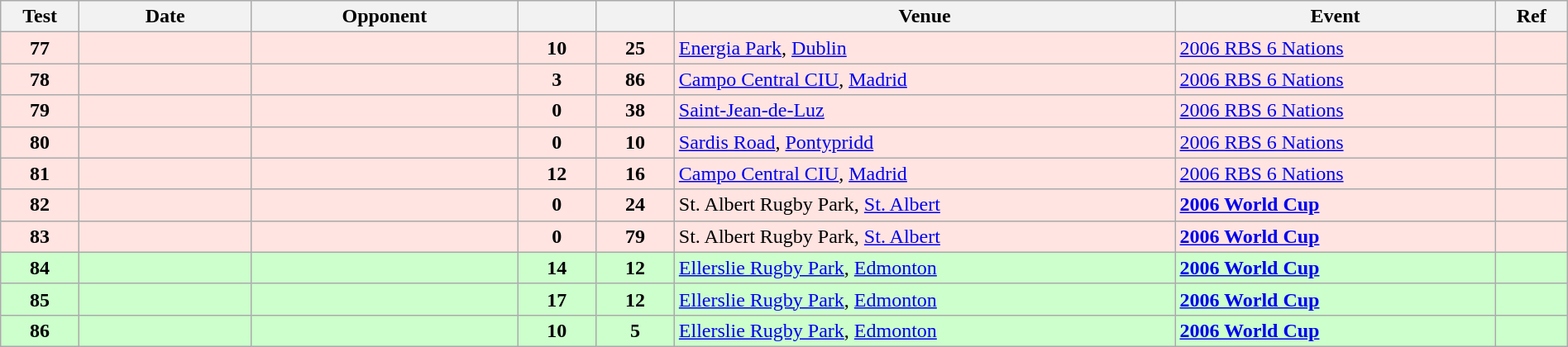<table class="wikitable sortable" style="width:100%">
<tr>
<th style="width:5%">Test</th>
<th style="width:11%">Date</th>
<th style="width:17%">Opponent</th>
<th style="width:5%"></th>
<th style="width:5%"></th>
<th>Venue</th>
<th>Event</th>
<th>Ref</th>
</tr>
<tr bgcolor="FFE4E1">
<td align="center"><strong>77</strong></td>
<td></td>
<td></td>
<td align="center"><strong>10</strong></td>
<td align="center"><strong>25</strong></td>
<td><a href='#'>Energia Park</a>, <a href='#'>Dublin</a></td>
<td><a href='#'>2006 RBS 6 Nations</a></td>
<td></td>
</tr>
<tr bgcolor="FFE4E1">
<td align="center"><strong>78</strong></td>
<td></td>
<td></td>
<td align="center"><strong>3</strong></td>
<td align="center"><strong>86</strong></td>
<td><a href='#'>Campo Central CIU</a>, <a href='#'>Madrid</a></td>
<td><a href='#'>2006 RBS 6 Nations</a></td>
<td></td>
</tr>
<tr bgcolor="FFE4E1">
<td align="center"><strong>79</strong></td>
<td></td>
<td></td>
<td align="center"><strong>0</strong></td>
<td align="center"><strong>38</strong></td>
<td><a href='#'>Saint-Jean-de-Luz</a></td>
<td><a href='#'>2006 RBS 6 Nations</a></td>
<td></td>
</tr>
<tr bgcolor="FFE4E1">
<td align="center"><strong>80</strong></td>
<td></td>
<td></td>
<td align="center"><strong>0</strong></td>
<td align="center"><strong>10</strong></td>
<td><a href='#'>Sardis Road</a>, <a href='#'>Pontypridd</a></td>
<td><a href='#'>2006 RBS 6 Nations</a></td>
<td></td>
</tr>
<tr bgcolor="FFE4E1">
<td align="center"><strong>81</strong></td>
<td></td>
<td></td>
<td align="center"><strong>12</strong></td>
<td align="center"><strong>16</strong></td>
<td><a href='#'>Campo Central CIU</a>, <a href='#'>Madrid</a></td>
<td><a href='#'>2006 RBS 6 Nations</a></td>
<td></td>
</tr>
<tr bgcolor="FFE4E1">
<td align="center"><strong>82</strong></td>
<td></td>
<td></td>
<td align="center"><strong>0</strong></td>
<td align="center"><strong>24</strong></td>
<td>St. Albert Rugby Park, <a href='#'>St. Albert</a></td>
<td><a href='#'><strong>2006 World Cup</strong></a></td>
<td></td>
</tr>
<tr bgcolor="FFE4E1">
<td align="center"><strong>83</strong></td>
<td></td>
<td></td>
<td align="center"><strong>0</strong></td>
<td align="center"><strong>79</strong></td>
<td>St. Albert Rugby Park, <a href='#'>St. Albert</a></td>
<td><a href='#'><strong>2006 World Cup</strong></a></td>
<td></td>
</tr>
<tr bgcolor="#ccffcc">
<td align="center"><strong>84</strong></td>
<td></td>
<td></td>
<td align="center"><strong>14</strong></td>
<td align="center"><strong>12</strong></td>
<td><a href='#'>Ellerslie Rugby Park</a>, <a href='#'>Edmonton</a></td>
<td><a href='#'><strong>2006 World Cup</strong></a></td>
<td></td>
</tr>
<tr bgcolor="#ccffcc">
<td align="center"><strong>85</strong></td>
<td></td>
<td></td>
<td align="center"><strong>17</strong></td>
<td align="center"><strong>12</strong></td>
<td><a href='#'>Ellerslie Rugby Park</a>, <a href='#'>Edmonton</a></td>
<td><a href='#'><strong>2006 World Cup</strong></a></td>
<td></td>
</tr>
<tr bgcolor="#ccffcc">
<td align="center"><strong>86</strong></td>
<td></td>
<td></td>
<td align="center"><strong>10</strong></td>
<td align="center"><strong>5</strong></td>
<td><a href='#'>Ellerslie Rugby Park</a>, <a href='#'>Edmonton</a></td>
<td><a href='#'><strong>2006 World Cup</strong></a></td>
<td></td>
</tr>
</table>
